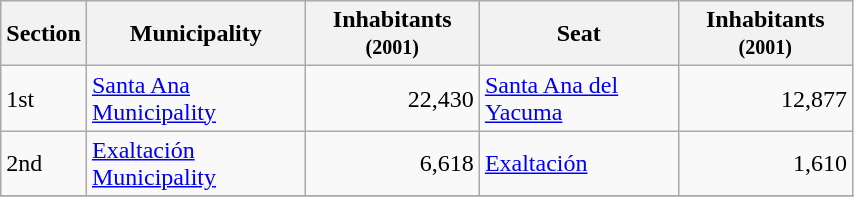<table class="wikitable" border="1" style="width:45%;" border="1">
<tr bgcolor=#EFEFEF>
<th><strong>Section</strong></th>
<th><strong>Municipality</strong></th>
<th><strong>Inhabitants</strong>  <small> (2001) </small></th>
<th><strong>Seat</strong></th>
<th><strong>Inhabitants</strong>  <small> (2001) </small></th>
</tr>
<tr>
<td>1st</td>
<td><a href='#'>Santa Ana Municipality</a></td>
<td align="right">22,430</td>
<td><a href='#'>Santa Ana del Yacuma</a></td>
<td align="right">12,877</td>
</tr>
<tr>
<td>2nd</td>
<td><a href='#'>Exaltación Municipality</a></td>
<td align="right">6,618</td>
<td><a href='#'>Exaltación</a></td>
<td align="right">1,610</td>
</tr>
<tr>
</tr>
</table>
